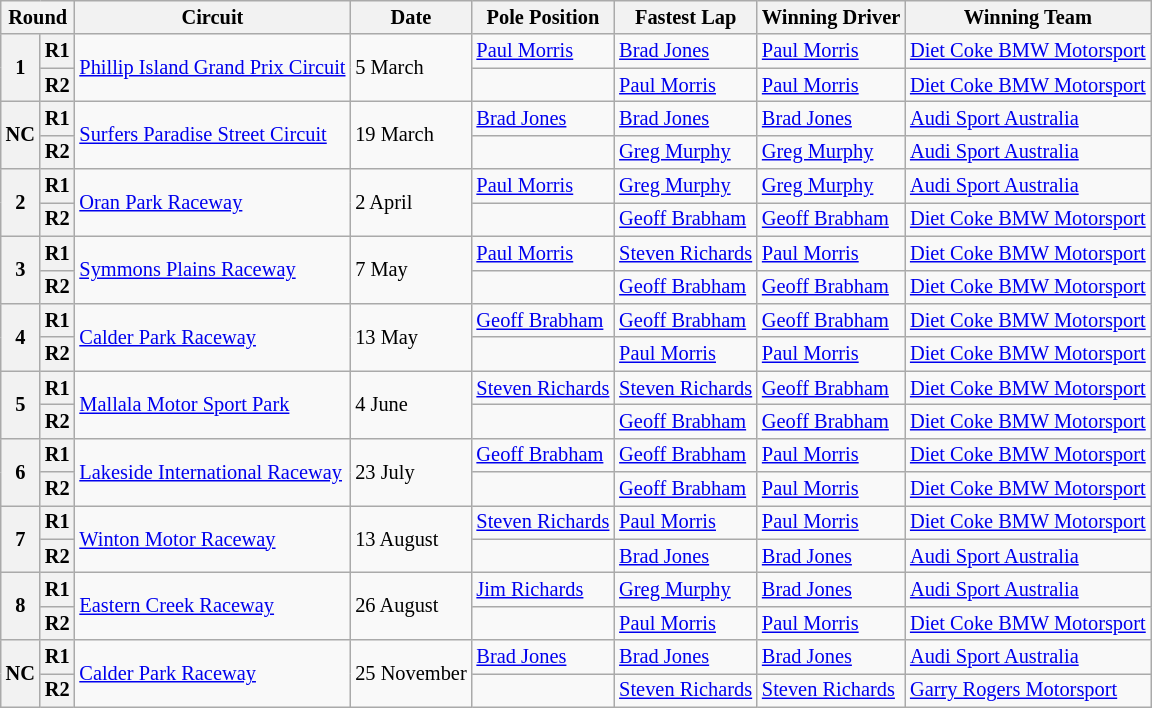<table class="wikitable" style="font-size: 85%">
<tr>
<th colspan=2>Round</th>
<th>Circuit</th>
<th>Date</th>
<th>Pole Position</th>
<th>Fastest Lap</th>
<th>Winning Driver</th>
<th>Winning Team</th>
</tr>
<tr>
<th rowspan=2>1</th>
<th>R1</th>
<td rowspan=2> <a href='#'>Phillip Island Grand Prix Circuit</a></td>
<td rowspan=2>5 March</td>
<td> <a href='#'>Paul Morris</a></td>
<td> <a href='#'>Brad Jones</a></td>
<td> <a href='#'>Paul Morris</a></td>
<td> <a href='#'>Diet Coke BMW Motorsport</a></td>
</tr>
<tr>
<th>R2</th>
<td></td>
<td> <a href='#'>Paul Morris</a></td>
<td> <a href='#'>Paul Morris</a></td>
<td> <a href='#'>Diet Coke BMW Motorsport</a></td>
</tr>
<tr>
<th rowspan=2>NC</th>
<th>R1</th>
<td rowspan=2> <a href='#'>Surfers Paradise Street Circuit</a></td>
<td rowspan=2>19 March</td>
<td> <a href='#'>Brad Jones</a></td>
<td> <a href='#'>Brad Jones</a></td>
<td> <a href='#'>Brad Jones</a></td>
<td> <a href='#'>Audi Sport Australia</a></td>
</tr>
<tr>
<th>R2</th>
<td></td>
<td> <a href='#'>Greg Murphy</a></td>
<td> <a href='#'>Greg Murphy</a></td>
<td> <a href='#'>Audi Sport Australia</a></td>
</tr>
<tr>
<th rowspan=2>2</th>
<th>R1</th>
<td rowspan=2> <a href='#'>Oran Park Raceway</a></td>
<td rowspan=2>2 April</td>
<td> <a href='#'>Paul Morris</a></td>
<td> <a href='#'>Greg Murphy</a></td>
<td> <a href='#'>Greg Murphy</a></td>
<td> <a href='#'>Audi Sport Australia</a></td>
</tr>
<tr>
<th>R2</th>
<td></td>
<td> <a href='#'>Geoff Brabham</a></td>
<td> <a href='#'>Geoff Brabham</a></td>
<td> <a href='#'>Diet Coke BMW Motorsport</a></td>
</tr>
<tr>
<th rowspan=2>3</th>
<th>R1</th>
<td rowspan=2> <a href='#'>Symmons Plains Raceway</a></td>
<td rowspan=2>7 May</td>
<td> <a href='#'>Paul Morris</a></td>
<td> <a href='#'>Steven Richards</a></td>
<td> <a href='#'>Paul Morris</a></td>
<td> <a href='#'>Diet Coke BMW Motorsport</a></td>
</tr>
<tr>
<th>R2</th>
<td></td>
<td> <a href='#'>Geoff Brabham</a></td>
<td> <a href='#'>Geoff Brabham</a></td>
<td> <a href='#'>Diet Coke BMW Motorsport</a></td>
</tr>
<tr>
<th rowspan=2>4</th>
<th>R1</th>
<td rowspan=2> <a href='#'>Calder Park Raceway</a></td>
<td rowspan=2>13 May</td>
<td> <a href='#'>Geoff Brabham</a></td>
<td> <a href='#'>Geoff Brabham</a></td>
<td> <a href='#'>Geoff Brabham</a></td>
<td> <a href='#'>Diet Coke BMW Motorsport</a></td>
</tr>
<tr>
<th>R2</th>
<td></td>
<td> <a href='#'>Paul Morris</a></td>
<td> <a href='#'>Paul Morris</a></td>
<td> <a href='#'>Diet Coke BMW Motorsport</a></td>
</tr>
<tr>
<th rowspan=2>5</th>
<th>R1</th>
<td rowspan=2> <a href='#'>Mallala Motor Sport Park</a></td>
<td rowspan=2>4 June</td>
<td> <a href='#'>Steven Richards</a></td>
<td> <a href='#'>Steven Richards</a></td>
<td> <a href='#'>Geoff Brabham</a></td>
<td> <a href='#'>Diet Coke BMW Motorsport</a></td>
</tr>
<tr>
<th>R2</th>
<td></td>
<td> <a href='#'>Geoff Brabham</a></td>
<td> <a href='#'>Geoff Brabham</a></td>
<td> <a href='#'>Diet Coke BMW Motorsport</a></td>
</tr>
<tr>
<th rowspan=2>6</th>
<th>R1</th>
<td rowspan=2> <a href='#'>Lakeside International Raceway</a></td>
<td rowspan=2>23 July</td>
<td> <a href='#'>Geoff Brabham</a></td>
<td> <a href='#'>Geoff Brabham</a></td>
<td> <a href='#'>Paul Morris</a></td>
<td> <a href='#'>Diet Coke BMW Motorsport</a></td>
</tr>
<tr>
<th>R2</th>
<td></td>
<td> <a href='#'>Geoff Brabham</a></td>
<td> <a href='#'>Paul Morris</a></td>
<td> <a href='#'>Diet Coke BMW Motorsport</a></td>
</tr>
<tr>
<th rowspan=2>7</th>
<th>R1</th>
<td rowspan=2> <a href='#'>Winton Motor Raceway</a></td>
<td rowspan=2>13 August</td>
<td> <a href='#'>Steven Richards</a></td>
<td> <a href='#'>Paul Morris</a></td>
<td> <a href='#'>Paul Morris</a></td>
<td> <a href='#'>Diet Coke BMW Motorsport</a></td>
</tr>
<tr>
<th>R2</th>
<td></td>
<td> <a href='#'>Brad Jones</a></td>
<td> <a href='#'>Brad Jones</a></td>
<td> <a href='#'>Audi Sport Australia</a></td>
</tr>
<tr>
<th rowspan=2>8</th>
<th>R1</th>
<td rowspan=2> <a href='#'>Eastern Creek Raceway</a></td>
<td rowspan=2>26 August</td>
<td> <a href='#'>Jim Richards</a></td>
<td> <a href='#'>Greg Murphy</a></td>
<td> <a href='#'>Brad Jones</a></td>
<td> <a href='#'>Audi Sport Australia</a></td>
</tr>
<tr>
<th>R2</th>
<td></td>
<td> <a href='#'>Paul Morris</a></td>
<td> <a href='#'>Paul Morris</a></td>
<td> <a href='#'>Diet Coke BMW Motorsport</a></td>
</tr>
<tr>
<th rowspan=2>NC</th>
<th>R1</th>
<td rowspan=2> <a href='#'>Calder Park Raceway</a></td>
<td rowspan=2>25 November</td>
<td> <a href='#'>Brad Jones</a></td>
<td> <a href='#'>Brad Jones</a></td>
<td> <a href='#'>Brad Jones</a></td>
<td> <a href='#'>Audi Sport Australia</a></td>
</tr>
<tr>
<th>R2</th>
<td></td>
<td> <a href='#'>Steven Richards</a></td>
<td> <a href='#'>Steven Richards</a></td>
<td> <a href='#'>Garry Rogers Motorsport</a></td>
</tr>
</table>
